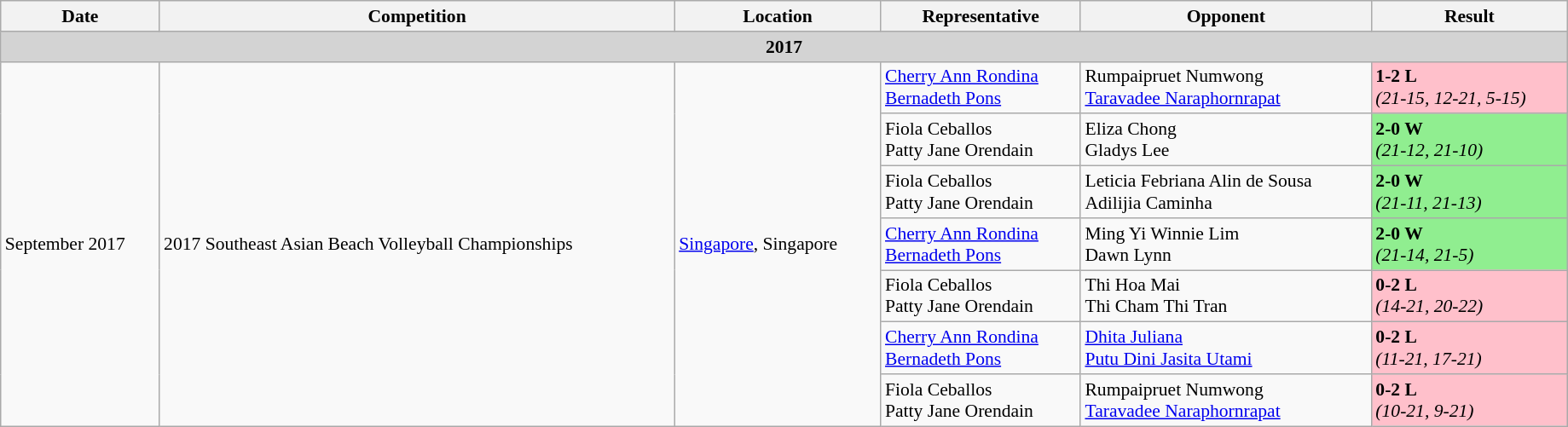<table class="wikitable" style="font-size:90%; width:97%;">
<tr>
<th>Date</th>
<th>Competition</th>
<th>Location</th>
<th>Representative</th>
<th>Opponent</th>
<th>Result</th>
</tr>
<tr>
<td style="text-align: center;" colspan=6 bgcolor="lightgrey"><strong>2017</strong></td>
</tr>
<tr>
<td rowspan=7>September 2017</td>
<td rowspan=7>2017 Southeast Asian Beach Volleyball Championships</td>
<td rowspan=7> <a href='#'>Singapore</a>, Singapore</td>
<td> <a href='#'>Cherry Ann Rondina</a> <br>  <a href='#'>Bernadeth Pons</a></td>
<td> Rumpaipruet Numwong <br>  <a href='#'>Taravadee Naraphornrapat</a></td>
<td bgcolor="pink"><strong>1-2 L</strong> <br><em>(21-15, 12-21, 5-15)</em></td>
</tr>
<tr>
<td> Fiola Ceballos <br>  Patty Jane Orendain</td>
<td> Eliza Chong <br>  Gladys Lee</td>
<td bgcolor="lightgreen"><strong>2-0 W</strong> <br><em>(21-12, 21-10)</em></td>
</tr>
<tr>
<td> Fiola Ceballos <br>  Patty Jane Orendain</td>
<td> Leticia Febriana Alin de Sousa <br>  Adilijia Caminha</td>
<td bgcolor="lightgreen"><strong>2-0 W</strong> <br><em>(21-11, 21-13)</em></td>
</tr>
<tr>
<td> <a href='#'>Cherry Ann Rondina</a> <br>  <a href='#'>Bernadeth Pons</a></td>
<td> Ming Yi Winnie Lim <br>  Dawn Lynn</td>
<td bgcolor="lightgreen"><strong>2-0 W</strong> <br><em>(21-14, 21-5)</em></td>
</tr>
<tr>
<td> Fiola Ceballos <br>  Patty Jane Orendain</td>
<td> Thi Hoa Mai <br>  Thi Cham Thi Tran</td>
<td bgcolor="pink"><strong>0-2 L</strong> <br><em>(14-21, 20-22)</em></td>
</tr>
<tr>
<td> <a href='#'>Cherry Ann Rondina</a> <br>  <a href='#'>Bernadeth Pons</a></td>
<td> <a href='#'>Dhita Juliana</a> <br>  <a href='#'>Putu Dini Jasita Utami</a></td>
<td bgcolor="pink"><strong>0-2 L</strong> <br><em>(11-21, 17-21)</em></td>
</tr>
<tr>
<td> Fiola Ceballos <br>  Patty Jane Orendain</td>
<td> Rumpaipruet Numwong <br>  <a href='#'>Taravadee Naraphornrapat</a></td>
<td bgcolor="pink"><strong>0-2 L</strong> <br><em>(10-21, 9-21)</em></td>
</tr>
</table>
